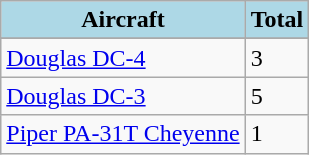<table class="wikitable">
<tr>
<th style="background-color:lightblue;">Aircraft</th>
<th style="background-color:lightblue;">Total</th>
</tr>
<tr>
</tr>
<tr>
<td><a href='#'>Douglas DC-4</a></td>
<td>3</td>
</tr>
<tr>
<td><a href='#'>Douglas DC-3</a></td>
<td>5</td>
</tr>
<tr>
<td><a href='#'>Piper PA-31T Cheyenne</a></td>
<td>1</td>
</tr>
</table>
